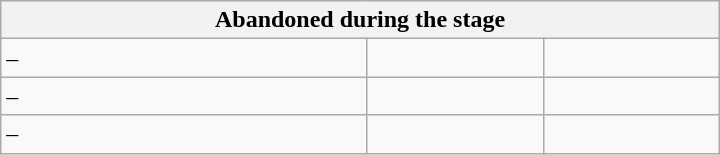<table class="wikitable" style="width:30em; margin-bottom:0; style="font-size:95%;">
<tr>
<th scope="row" colspan=3>Abandoned during the stage</th>
</tr>
<tr>
<td>–</td>
<td></td>
<td align=center></td>
</tr>
<tr>
<td>–</td>
<td></td>
<td align=center></td>
</tr>
<tr>
<td>–</td>
<td></td>
<td align=center></td>
</tr>
</table>
